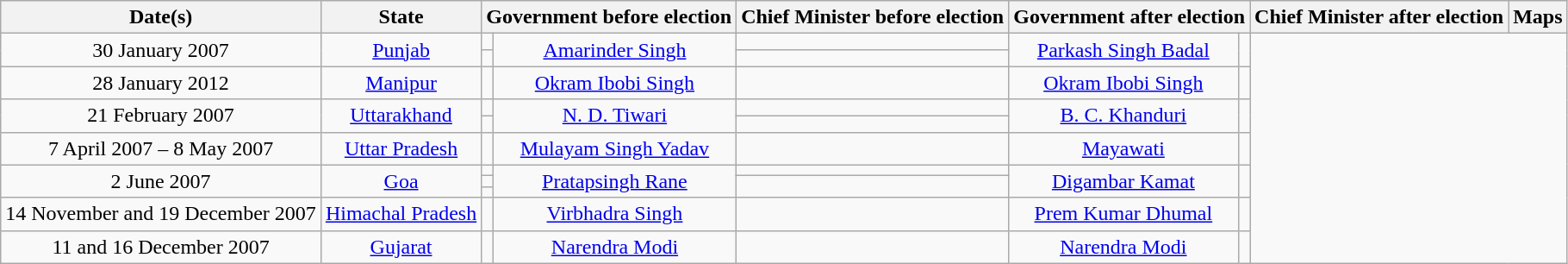<table class="wikitable sortable" style="text-align:center;">
<tr>
<th>Date(s)</th>
<th>State</th>
<th colspan="2">Government before election</th>
<th>Chief Minister before election</th>
<th colspan="2">Government after election</th>
<th>Chief Minister after election</th>
<th>Maps</th>
</tr>
<tr>
<td rowspan="2">30 January 2007</td>
<td rowspan="2"><a href='#'>Punjab</a></td>
<td></td>
<td rowspan="2"><a href='#'>Amarinder Singh</a></td>
<td></td>
<td rowspan="2"><a href='#'>Parkash Singh Badal</a></td>
<td rowspan="2"></td>
</tr>
<tr>
<td></td>
</tr>
<tr>
<td>28 January 2012</td>
<td><a href='#'>Manipur</a></td>
<td></td>
<td><a href='#'>Okram Ibobi Singh</a></td>
<td></td>
<td><a href='#'>Okram Ibobi Singh</a></td>
<td></td>
</tr>
<tr>
<td rowspan="2">21 February 2007</td>
<td rowspan="2"><a href='#'>Uttarakhand</a></td>
<td></td>
<td rowspan="2"><a href='#'>N. D. Tiwari</a></td>
<td></td>
<td rowspan="2"><a href='#'>B. C. Khanduri</a></td>
<td rowspan="2"></td>
</tr>
<tr>
<td></td>
</tr>
<tr>
<td>7 April 2007 – 8 May 2007</td>
<td><a href='#'>Uttar Pradesh</a></td>
<td></td>
<td><a href='#'>Mulayam Singh Yadav</a></td>
<td></td>
<td><a href='#'>Mayawati</a></td>
<td></td>
</tr>
<tr>
<td rowspan="3">2 June 2007</td>
<td rowspan="3"><a href='#'>Goa</a></td>
<td></td>
<td rowspan="3"><a href='#'>Pratapsingh Rane</a></td>
<td></td>
<td rowspan="3"><a href='#'>Digambar Kamat</a></td>
<td rowspan="3"></td>
</tr>
<tr>
<td></td>
</tr>
<tr>
<td></td>
</tr>
<tr>
<td>14 November and 19 December 2007</td>
<td><a href='#'>Himachal Pradesh</a></td>
<td></td>
<td><a href='#'>Virbhadra Singh</a></td>
<td></td>
<td><a href='#'>Prem Kumar Dhumal</a></td>
<td></td>
</tr>
<tr>
<td>11 and 16 December 2007</td>
<td><a href='#'>Gujarat</a></td>
<td></td>
<td><a href='#'>Narendra Modi</a></td>
<td></td>
<td><a href='#'>Narendra Modi</a></td>
<td></td>
</tr>
</table>
